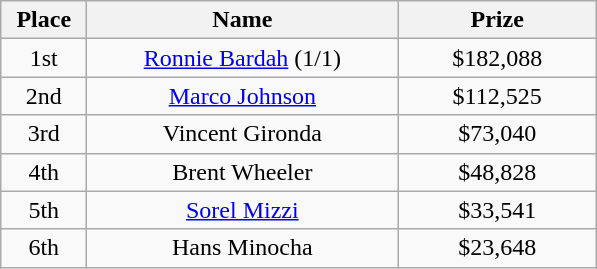<table class="wikitable">
<tr>
<th width="50">Place</th>
<th width="200">Name</th>
<th width="125">Prize</th>
</tr>
<tr>
<td align = "center">1st</td>
<td align = "center"><a href='#'>Ronnie Bardah</a> (1/1)</td>
<td align = "center">$182,088</td>
</tr>
<tr>
<td align = "center">2nd</td>
<td align = "center"><a href='#'>Marco Johnson</a></td>
<td align = "center">$112,525</td>
</tr>
<tr>
<td align = "center">3rd</td>
<td align = "center">Vincent Gironda</td>
<td align = "center">$73,040</td>
</tr>
<tr>
<td align = "center">4th</td>
<td align = "center">Brent Wheeler</td>
<td align = "center">$48,828</td>
</tr>
<tr>
<td align = "center">5th</td>
<td align = "center"><a href='#'>Sorel Mizzi</a></td>
<td align = "center">$33,541</td>
</tr>
<tr>
<td align = "center">6th</td>
<td align = "center">Hans Minocha</td>
<td align = "center">$23,648</td>
</tr>
</table>
